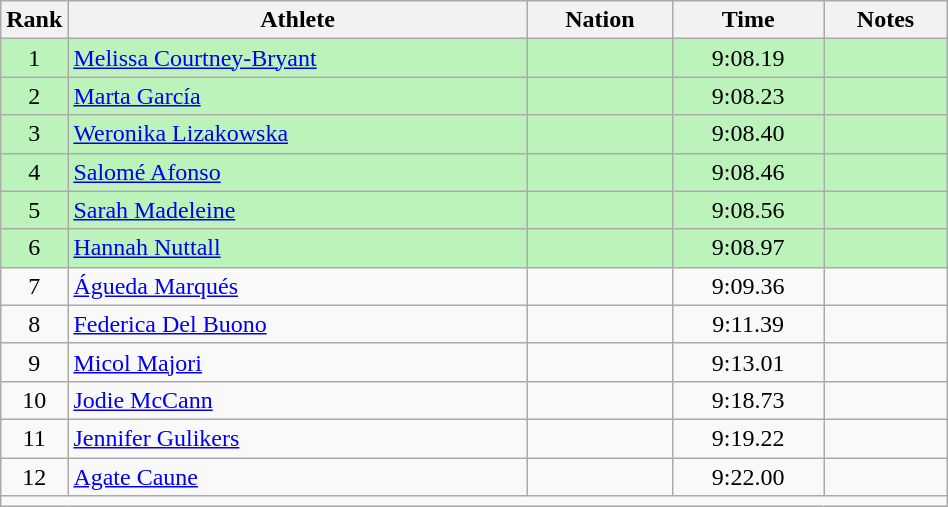<table class="wikitable sortable" style="text-align:center;width: 50%;">
<tr>
<th scope="col" style="width: 10px;">Rank</th>
<th scope="col">Athlete</th>
<th scope="col">Nation</th>
<th scope="col">Time</th>
<th scope="col">Notes</th>
</tr>
<tr bgcolor=bbf3bb>
<td>1</td>
<td align=left><a href='#'>Melissa Courtney-Bryant</a></td>
<td align=left></td>
<td>9:08.19</td>
<td></td>
</tr>
<tr bgcolor=bbf3bb>
<td>2</td>
<td align=left><a href='#'>Marta García</a></td>
<td align=left></td>
<td>9:08.23</td>
<td></td>
</tr>
<tr bgcolor=bbf3bb>
<td>3</td>
<td align=left><a href='#'>Weronika Lizakowska</a></td>
<td align=left></td>
<td>9:08.40</td>
<td></td>
</tr>
<tr bgcolor=bbf3bb>
<td>4</td>
<td align=left><a href='#'>Salomé Afonso</a></td>
<td align=left></td>
<td>9:08.46</td>
<td></td>
</tr>
<tr bgcolor=bbf3bb>
<td>5</td>
<td align=left><a href='#'>Sarah Madeleine</a></td>
<td align=left></td>
<td>9:08.56</td>
<td></td>
</tr>
<tr bgcolor=bbf3bb>
<td>6</td>
<td align=left><a href='#'>Hannah Nuttall</a></td>
<td align=left></td>
<td>9:08.97</td>
<td></td>
</tr>
<tr>
<td>7</td>
<td align=left><a href='#'>Águeda Marqués</a></td>
<td align=left></td>
<td>9:09.36</td>
<td></td>
</tr>
<tr>
<td>8</td>
<td align=left><a href='#'>Federica Del Buono</a></td>
<td align=left></td>
<td>9:11.39</td>
<td></td>
</tr>
<tr>
<td>9</td>
<td align=left><a href='#'>Micol Majori</a></td>
<td align=left></td>
<td>9:13.01</td>
<td></td>
</tr>
<tr>
<td>10</td>
<td align=left><a href='#'>Jodie McCann</a></td>
<td align=left></td>
<td>9:18.73</td>
<td></td>
</tr>
<tr>
<td>11</td>
<td align=left><a href='#'>Jennifer Gulikers</a></td>
<td align=left></td>
<td>9:19.22</td>
<td></td>
</tr>
<tr>
<td>12</td>
<td align=left><a href='#'>Agate Caune</a></td>
<td align=left></td>
<td>9:22.00</td>
<td></td>
</tr>
<tr class="sortbottom">
<td colspan="5"></td>
</tr>
</table>
